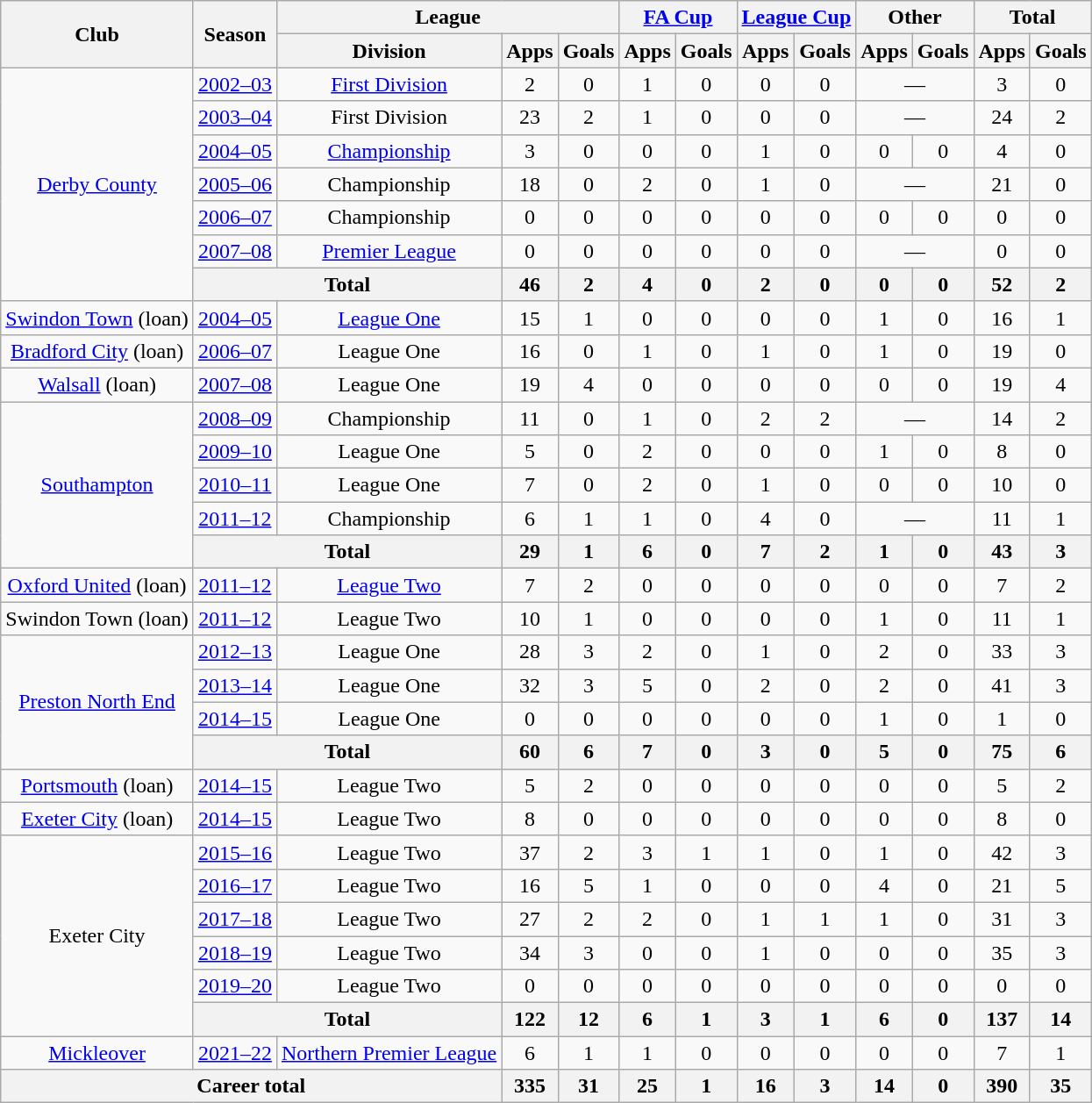<table class=wikitable style=text-align:center>
<tr>
<th rowspan=2>Club</th>
<th rowspan=2>Season</th>
<th colspan=3>League</th>
<th colspan=2><a href='#'>FA Cup</a></th>
<th colspan=2><a href='#'>League Cup</a></th>
<th colspan=2>Other</th>
<th colspan=2>Total</th>
</tr>
<tr>
<th>Division</th>
<th>Apps</th>
<th>Goals</th>
<th>Apps</th>
<th>Goals</th>
<th>Apps</th>
<th>Goals</th>
<th>Apps</th>
<th>Goals</th>
<th>Apps</th>
<th>Goals</th>
</tr>
<tr>
<td rowspan=7><a href='#'>Derby County</a></td>
<td><a href='#'>2002–03</a></td>
<td><a href='#'>First Division</a></td>
<td>2</td>
<td>0</td>
<td>1</td>
<td>0</td>
<td>0</td>
<td>0</td>
<td colspan=2>—</td>
<td>3</td>
<td>0</td>
</tr>
<tr>
<td><a href='#'>2003–04</a></td>
<td>First Division</td>
<td>23</td>
<td>2</td>
<td>1</td>
<td>0</td>
<td>0</td>
<td>0</td>
<td colspan=2>—</td>
<td>24</td>
<td>2</td>
</tr>
<tr>
<td><a href='#'>2004–05</a></td>
<td><a href='#'>Championship</a></td>
<td>3</td>
<td>0</td>
<td>0</td>
<td>0</td>
<td>1</td>
<td>0</td>
<td>0</td>
<td>0</td>
<td>4</td>
<td>0</td>
</tr>
<tr>
<td><a href='#'>2005–06</a></td>
<td>Championship</td>
<td>18</td>
<td>0</td>
<td>2</td>
<td>0</td>
<td>1</td>
<td>0</td>
<td colspan=2>—</td>
<td>21</td>
<td>0</td>
</tr>
<tr>
<td><a href='#'>2006–07</a></td>
<td>Championship</td>
<td>0</td>
<td>0</td>
<td>0</td>
<td>0</td>
<td>0</td>
<td>0</td>
<td>0</td>
<td>0</td>
<td>0</td>
<td>0</td>
</tr>
<tr>
<td><a href='#'>2007–08</a></td>
<td><a href='#'>Premier League</a></td>
<td>0</td>
<td>0</td>
<td>0</td>
<td>0</td>
<td>0</td>
<td>0</td>
<td colspan=2>—</td>
<td>0</td>
<td>0</td>
</tr>
<tr>
<th colspan=2>Total</th>
<th>46</th>
<th>2</th>
<th>4</th>
<th>0</th>
<th>2</th>
<th>0</th>
<th>0</th>
<th>0</th>
<th>52</th>
<th>2</th>
</tr>
<tr>
<td><a href='#'>Swindon Town</a> (loan)</td>
<td><a href='#'>2004–05</a></td>
<td><a href='#'>League One</a></td>
<td>15</td>
<td>1</td>
<td>0</td>
<td>0</td>
<td>0</td>
<td>0</td>
<td>1</td>
<td>0</td>
<td>16</td>
<td>1</td>
</tr>
<tr>
<td><a href='#'>Bradford City</a> (loan)</td>
<td><a href='#'>2006–07</a></td>
<td>League One</td>
<td>16</td>
<td>0</td>
<td>1</td>
<td>0</td>
<td>1</td>
<td>0</td>
<td>1</td>
<td>0</td>
<td>19</td>
<td>0</td>
</tr>
<tr>
<td><a href='#'>Walsall</a> (loan)</td>
<td><a href='#'>2007–08</a></td>
<td>League One</td>
<td>19</td>
<td>4</td>
<td>0</td>
<td>0</td>
<td>0</td>
<td>0</td>
<td>0</td>
<td>0</td>
<td>19</td>
<td>4</td>
</tr>
<tr>
<td rowspan=5><a href='#'>Southampton</a></td>
<td><a href='#'>2008–09</a></td>
<td>Championship</td>
<td>11</td>
<td>0</td>
<td>1</td>
<td>0</td>
<td>2</td>
<td>2</td>
<td colspan=2>—</td>
<td>14</td>
<td>2</td>
</tr>
<tr>
<td><a href='#'>2009–10</a></td>
<td>League One</td>
<td>5</td>
<td>0</td>
<td>2</td>
<td>0</td>
<td>0</td>
<td>0</td>
<td>1</td>
<td>0</td>
<td>8</td>
<td>0</td>
</tr>
<tr>
<td><a href='#'>2010–11</a></td>
<td>League One</td>
<td>7</td>
<td>0</td>
<td>2</td>
<td>0</td>
<td>1</td>
<td>0</td>
<td>0</td>
<td>0</td>
<td>10</td>
<td>0</td>
</tr>
<tr>
<td><a href='#'>2011–12</a></td>
<td>Championship</td>
<td>6</td>
<td>1</td>
<td>1</td>
<td>0</td>
<td>4</td>
<td>0</td>
<td colspan=2>—</td>
<td>11</td>
<td>1</td>
</tr>
<tr>
<th colspan=2>Total</th>
<th>29</th>
<th>1</th>
<th>6</th>
<th>0</th>
<th>7</th>
<th>2</th>
<th>1</th>
<th>0</th>
<th>43</th>
<th>3</th>
</tr>
<tr>
<td><a href='#'>Oxford United</a> (loan)</td>
<td><a href='#'>2011–12</a></td>
<td><a href='#'>League Two</a></td>
<td>7</td>
<td>2</td>
<td>0</td>
<td>0</td>
<td>0</td>
<td>0</td>
<td>0</td>
<td>0</td>
<td>7</td>
<td>2</td>
</tr>
<tr>
<td>Swindon Town (loan)</td>
<td><a href='#'>2011–12</a></td>
<td>League Two</td>
<td>10</td>
<td>1</td>
<td>0</td>
<td>0</td>
<td>0</td>
<td>0</td>
<td>1</td>
<td>0</td>
<td>11</td>
<td>1</td>
</tr>
<tr>
<td rowspan=4><a href='#'>Preston North End</a></td>
<td><a href='#'>2012–13</a></td>
<td>League One</td>
<td>28</td>
<td>3</td>
<td>2</td>
<td>0</td>
<td>1</td>
<td>0</td>
<td>2</td>
<td>0</td>
<td>33</td>
<td>3</td>
</tr>
<tr>
<td><a href='#'>2013–14</a></td>
<td>League One</td>
<td>32</td>
<td>3</td>
<td>5</td>
<td>0</td>
<td>2</td>
<td>0</td>
<td>2</td>
<td>0</td>
<td>41</td>
<td>3</td>
</tr>
<tr>
<td><a href='#'>2014–15</a></td>
<td>League One</td>
<td>0</td>
<td>0</td>
<td>0</td>
<td>0</td>
<td>0</td>
<td>0</td>
<td>1</td>
<td>0</td>
<td>1</td>
<td>0</td>
</tr>
<tr>
<th colspan=2>Total</th>
<th>60</th>
<th>6</th>
<th>7</th>
<th>0</th>
<th>3</th>
<th>0</th>
<th>5</th>
<th>0</th>
<th>75</th>
<th>6</th>
</tr>
<tr>
<td><a href='#'>Portsmouth</a> (loan)</td>
<td><a href='#'>2014–15</a></td>
<td>League Two</td>
<td>5</td>
<td>2</td>
<td>0</td>
<td>0</td>
<td>0</td>
<td>0</td>
<td>0</td>
<td>0</td>
<td>5</td>
<td>2</td>
</tr>
<tr>
<td><a href='#'>Exeter City</a> (loan)</td>
<td><a href='#'>2014–15</a></td>
<td>League Two</td>
<td>8</td>
<td>0</td>
<td>0</td>
<td>0</td>
<td>0</td>
<td>0</td>
<td>0</td>
<td>0</td>
<td>8</td>
<td>0</td>
</tr>
<tr>
<td rowspan=6>Exeter City</td>
<td><a href='#'>2015–16</a></td>
<td>League Two</td>
<td>37</td>
<td>2</td>
<td>3</td>
<td>1</td>
<td>1</td>
<td>0</td>
<td>1</td>
<td>0</td>
<td>42</td>
<td>3</td>
</tr>
<tr>
<td><a href='#'>2016–17</a></td>
<td>League Two</td>
<td>16</td>
<td>5</td>
<td>1</td>
<td>0</td>
<td>0</td>
<td>0</td>
<td>4</td>
<td>0</td>
<td>21</td>
<td>5</td>
</tr>
<tr>
<td><a href='#'>2017–18</a></td>
<td>League Two</td>
<td>27</td>
<td>2</td>
<td>2</td>
<td>0</td>
<td>1</td>
<td>1</td>
<td>1</td>
<td>0</td>
<td>31</td>
<td>3</td>
</tr>
<tr>
<td><a href='#'>2018–19</a></td>
<td>League Two</td>
<td>34</td>
<td>3</td>
<td>0</td>
<td>0</td>
<td>1</td>
<td>0</td>
<td>0</td>
<td>0</td>
<td>35</td>
<td>3</td>
</tr>
<tr>
<td><a href='#'>2019–20</a></td>
<td>League Two</td>
<td>0</td>
<td>0</td>
<td>0</td>
<td>0</td>
<td>0</td>
<td>0</td>
<td>0</td>
<td>0</td>
<td>0</td>
<td>0</td>
</tr>
<tr>
<th colspan=2>Total</th>
<th>122</th>
<th>12</th>
<th>6</th>
<th>1</th>
<th>3</th>
<th>1</th>
<th>6</th>
<th>0</th>
<th>137</th>
<th>14</th>
</tr>
<tr>
<td><a href='#'>Mickleover</a></td>
<td><a href='#'>2021–22</a></td>
<td><a href='#'>Northern Premier League</a></td>
<td>6</td>
<td>1</td>
<td>1</td>
<td>0</td>
<td>0</td>
<td>0</td>
<td>0</td>
<td>0</td>
<td>7</td>
<td>1</td>
</tr>
<tr>
<th colspan=3>Career total</th>
<th>335</th>
<th>31</th>
<th>25</th>
<th>1</th>
<th>16</th>
<th>3</th>
<th>14</th>
<th>0</th>
<th>390</th>
<th>35</th>
</tr>
</table>
